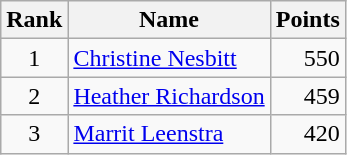<table class="wikitable" border="1">
<tr>
<th width=30>Rank</th>
<th>Name</th>
<th width=25>Points</th>
</tr>
<tr>
<td align=center>1</td>
<td> <a href='#'>Christine Nesbitt</a></td>
<td align=right>550</td>
</tr>
<tr>
<td align=center>2</td>
<td> <a href='#'>Heather Richardson</a></td>
<td align=right>459</td>
</tr>
<tr>
<td align=center>3</td>
<td> <a href='#'>Marrit Leenstra</a></td>
<td align=right>420</td>
</tr>
</table>
